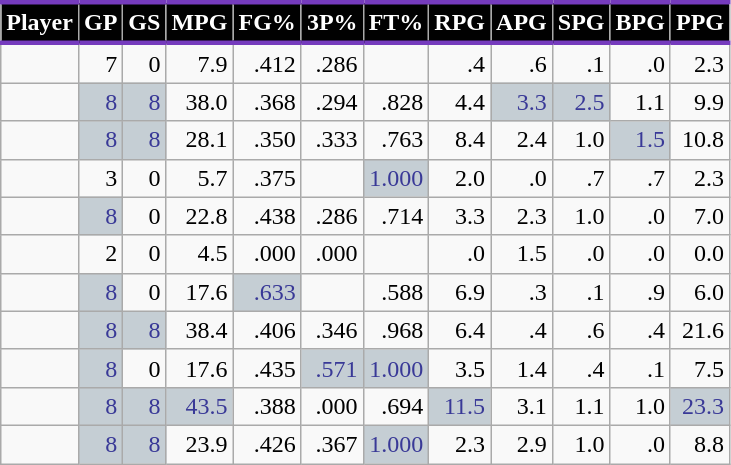<table class="wikitable sortable" style="text-align:right;">
<tr>
<th style="background:#010101; color:#FFFFFF; border-top:#753BBD 3px solid; border-bottom:#753BBD 3px solid;">Player</th>
<th style="background:#010101; color:#FFFFFF; border-top:#753BBD 3px solid; border-bottom:#753BBD 3px solid;">GP</th>
<th style="background:#010101; color:#FFFFFF; border-top:#753BBD 3px solid; border-bottom:#753BBD 3px solid;">GS</th>
<th style="background:#010101; color:#FFFFFF; border-top:#753BBD 3px solid; border-bottom:#753BBD 3px solid;">MPG</th>
<th style="background:#010101; color:#FFFFFF; border-top:#753BBD 3px solid; border-bottom:#753BBD 3px solid;">FG%</th>
<th style="background:#010101; color:#FFFFFF; border-top:#753BBD 3px solid; border-bottom:#753BBD 3px solid;">3P%</th>
<th style="background:#010101; color:#FFFFFF; border-top:#753BBD 3px solid; border-bottom:#753BBD 3px solid;">FT%</th>
<th style="background:#010101; color:#FFFFFF; border-top:#753BBD 3px solid; border-bottom:#753BBD 3px solid;">RPG</th>
<th style="background:#010101; color:#FFFFFF; border-top:#753BBD 3px solid; border-bottom:#753BBD 3px solid;">APG</th>
<th style="background:#010101; color:#FFFFFF; border-top:#753BBD 3px solid; border-bottom:#753BBD 3px solid;">SPG</th>
<th style="background:#010101; color:#FFFFFF; border-top:#753BBD 3px solid; border-bottom:#753BBD 3px solid;">BPG</th>
<th style="background:#010101; color:#FFFFFF; border-top:#753BBD 3px solid; border-bottom:#753BBD 3px solid;">PPG</th>
</tr>
<tr>
<td></td>
<td>7</td>
<td>0</td>
<td>7.9</td>
<td>.412</td>
<td>.286</td>
<td></td>
<td>.4</td>
<td>.6</td>
<td>.1</td>
<td>.0</td>
<td>2.3</td>
</tr>
<tr>
<td></td>
<td style="background:#c5ced4;color:#393997;">8</td>
<td style="background:#c5ced4;color:#393997;">8</td>
<td>38.0</td>
<td>.368</td>
<td>.294</td>
<td>.828</td>
<td>4.4</td>
<td style="background:#c5ced4;color:#393997;">3.3</td>
<td style="background:#c5ced4;color:#393997;">2.5</td>
<td>1.1</td>
<td>9.9</td>
</tr>
<tr>
<td></td>
<td style="background:#c5ced4;color:#393997;">8</td>
<td style="background:#c5ced4;color:#393997;">8</td>
<td>28.1</td>
<td>.350</td>
<td>.333</td>
<td>.763</td>
<td>8.4</td>
<td>2.4</td>
<td>1.0</td>
<td style="background:#c5ced4;color:#393997;">1.5</td>
<td>10.8</td>
</tr>
<tr>
<td></td>
<td>3</td>
<td>0</td>
<td>5.7</td>
<td>.375</td>
<td></td>
<td style="background:#c5ced4;color:#393997;">1.000</td>
<td>2.0</td>
<td>.0</td>
<td>.7</td>
<td>.7</td>
<td>2.3</td>
</tr>
<tr>
<td></td>
<td style="background:#c5ced4;color:#393997;">8</td>
<td>0</td>
<td>22.8</td>
<td>.438</td>
<td>.286</td>
<td>.714</td>
<td>3.3</td>
<td>2.3</td>
<td>1.0</td>
<td>.0</td>
<td>7.0</td>
</tr>
<tr>
<td></td>
<td>2</td>
<td>0</td>
<td>4.5</td>
<td>.000</td>
<td>.000</td>
<td></td>
<td>.0</td>
<td>1.5</td>
<td>.0</td>
<td>.0</td>
<td>0.0</td>
</tr>
<tr>
<td></td>
<td style="background:#c5ced4;color:#393997;">8</td>
<td>0</td>
<td>17.6</td>
<td style="background:#c5ced4;color:#393997;">.633</td>
<td></td>
<td>.588</td>
<td>6.9</td>
<td>.3</td>
<td>.1</td>
<td>.9</td>
<td>6.0</td>
</tr>
<tr>
<td></td>
<td style="background:#c5ced4;color:#393997;">8</td>
<td style="background:#c5ced4;color:#393997;">8</td>
<td>38.4</td>
<td>.406</td>
<td>.346</td>
<td>.968</td>
<td>6.4</td>
<td>.4</td>
<td>.6</td>
<td>.4</td>
<td>21.6</td>
</tr>
<tr>
<td></td>
<td style="background:#c5ced4;color:#393997;">8</td>
<td>0</td>
<td>17.6</td>
<td>.435</td>
<td style="background:#c5ced4;color:#393997;">.571</td>
<td style="background:#c5ced4;color:#393997;">1.000</td>
<td>3.5</td>
<td>1.4</td>
<td>.4</td>
<td>.1</td>
<td>7.5</td>
</tr>
<tr>
<td></td>
<td style="background:#c5ced4;color:#393997;">8</td>
<td style="background:#c5ced4;color:#393997;">8</td>
<td style="background:#c5ced4;color:#393997;">43.5</td>
<td>.388</td>
<td>.000</td>
<td>.694</td>
<td style="background:#c5ced4;color:#393997;">11.5</td>
<td>3.1</td>
<td>1.1</td>
<td>1.0</td>
<td style="background:#c5ced4;color:#393997;">23.3</td>
</tr>
<tr>
<td></td>
<td style="background:#c5ced4;color:#393997;">8</td>
<td style="background:#c5ced4;color:#393997;">8</td>
<td>23.9</td>
<td>.426</td>
<td>.367</td>
<td style="background:#c5ced4;color:#393997;">1.000</td>
<td>2.3</td>
<td>2.9</td>
<td>1.0</td>
<td>.0</td>
<td>8.8</td>
</tr>
</table>
